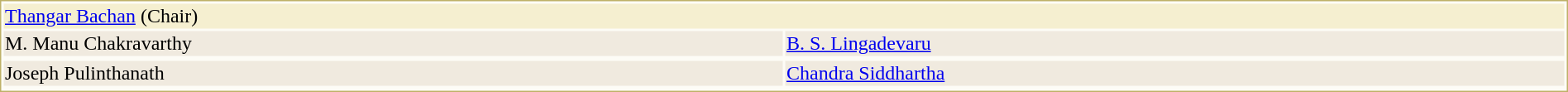<table style="width:100%;border: 1px solid #BEB168;background-color:#FDFCF6;">
<tr>
<td colspan="2" style="background-color:#F5EFD0;"><a href='#'>Thangar Bachan</a> (Chair)</td>
</tr>
<tr style="background-color:#F0EADF;">
<td style="width:50%">M. Manu Chakravarthy</td>
<td style="width:50%"><a href='#'>B. S. Lingadevaru</a></td>
</tr>
<tr style="vertical-align:top;">
</tr>
<tr style="background-color:#F0EADF;">
<td style="width:50%">Joseph Pulinthanath</td>
<td style="width:50%"><a href='#'>Chandra Siddhartha</a></td>
</tr>
<tr style="vertical-align:top;">
</tr>
</table>
